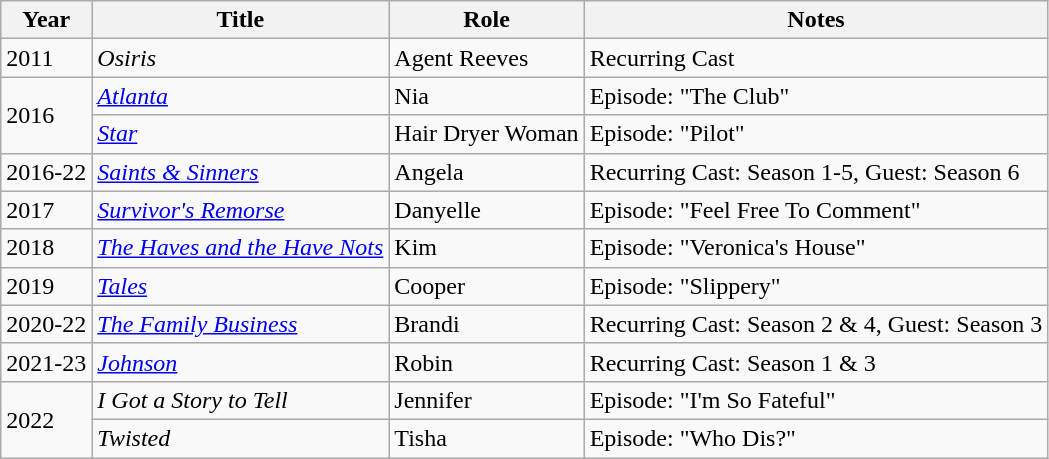<table class="wikitable sortable">
<tr>
<th>Year</th>
<th>Title</th>
<th>Role</th>
<th>Notes</th>
</tr>
<tr>
<td>2011</td>
<td><em>Osiris</em></td>
<td>Agent Reeves</td>
<td>Recurring Cast</td>
</tr>
<tr>
<td rowspan="2">2016</td>
<td><em><a href='#'>Atlanta</a></em></td>
<td>Nia</td>
<td>Episode: "The Club"</td>
</tr>
<tr>
<td><em><a href='#'>Star</a></em></td>
<td>Hair Dryer Woman</td>
<td>Episode: "Pilot"</td>
</tr>
<tr>
<td>2016-22</td>
<td><em><a href='#'>Saints & Sinners</a></em></td>
<td>Angela</td>
<td>Recurring Cast: Season 1-5, Guest: Season 6</td>
</tr>
<tr>
<td>2017</td>
<td><em><a href='#'>Survivor's Remorse</a></em></td>
<td>Danyelle</td>
<td>Episode: "Feel Free To Comment"</td>
</tr>
<tr>
<td>2018</td>
<td><em><a href='#'>The Haves and the Have Nots</a></em></td>
<td>Kim</td>
<td>Episode: "Veronica's House"</td>
</tr>
<tr>
<td>2019</td>
<td><em><a href='#'>Tales</a></em></td>
<td>Cooper</td>
<td>Episode: "Slippery"</td>
</tr>
<tr>
<td>2020-22</td>
<td><em><a href='#'>The Family Business</a></em></td>
<td>Brandi</td>
<td>Recurring Cast: Season 2 & 4, Guest: Season 3</td>
</tr>
<tr>
<td>2021-23</td>
<td><em><a href='#'>Johnson</a></em></td>
<td>Robin</td>
<td>Recurring Cast: Season 1 & 3</td>
</tr>
<tr>
<td rowspan="2">2022</td>
<td><em>I Got a Story to Tell</em></td>
<td>Jennifer</td>
<td>Episode: "I'm So Fateful"</td>
</tr>
<tr>
<td><em>Twisted</em></td>
<td>Tisha</td>
<td>Episode: "Who Dis?"</td>
</tr>
</table>
